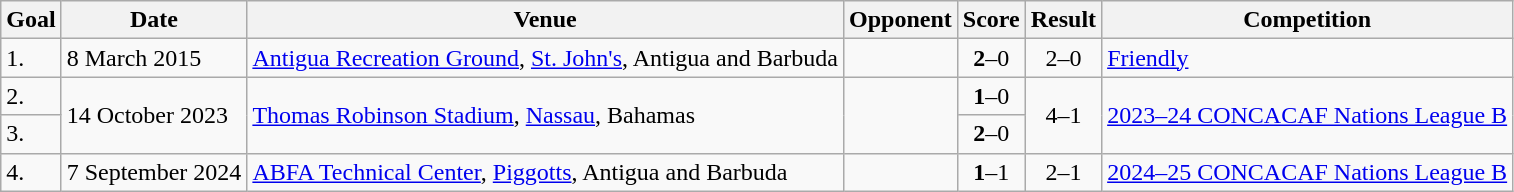<table class="wikitable plainrowheaders sortable">
<tr>
<th>Goal</th>
<th>Date</th>
<th>Venue</th>
<th>Opponent</th>
<th>Score</th>
<th>Result</th>
<th>Competition</th>
</tr>
<tr>
<td>1.</td>
<td>8 March 2015</td>
<td><a href='#'>Antigua Recreation Ground</a>, <a href='#'>St. John's</a>, Antigua and Barbuda</td>
<td></td>
<td align=center><strong>2</strong>–0</td>
<td align=center>2–0</td>
<td><a href='#'>Friendly</a></td>
</tr>
<tr>
<td>2.</td>
<td rowspan="2">14 October 2023</td>
<td rowspan="2"><a href='#'>Thomas Robinson Stadium</a>, <a href='#'>Nassau</a>, Bahamas</td>
<td rowspan="2"></td>
<td align=center><strong>1</strong>–0</td>
<td align=center rowspan="2">4–1</td>
<td rowspan="2"><a href='#'>2023–24 CONCACAF Nations League B</a></td>
</tr>
<tr>
<td>3.</td>
<td align=center><strong>2</strong>–0</td>
</tr>
<tr>
<td>4.</td>
<td>7 September 2024</td>
<td><a href='#'>ABFA Technical Center</a>, <a href='#'>Piggotts</a>, Antigua and Barbuda</td>
<td></td>
<td align=center><strong>1</strong>–1</td>
<td align=center>2–1</td>
<td><a href='#'>2024–25 CONCACAF Nations League B</a></td>
</tr>
</table>
